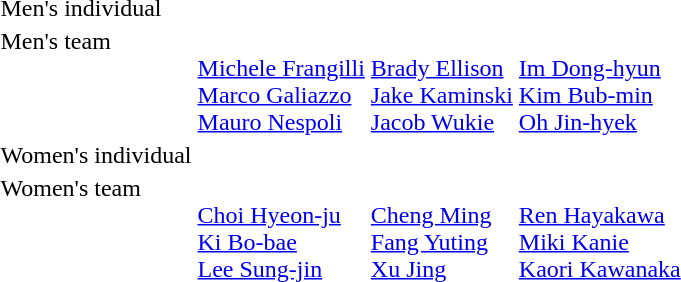<table>
<tr>
<td>Men's individual<br></td>
<td></td>
<td></td>
<td></td>
</tr>
<tr valign="top">
<td>Men's team<br></td>
<td><br> <a href='#'>Michele Frangilli</a><br><a href='#'>Marco Galiazzo</a><br><a href='#'>Mauro Nespoli</a></td>
<td><br> <a href='#'>Brady Ellison</a><br><a href='#'>Jake Kaminski</a><br><a href='#'>Jacob Wukie</a></td>
<td><br> <a href='#'>Im Dong-hyun</a><br><a href='#'>Kim Bub-min</a><br><a href='#'>Oh Jin-hyek</a></td>
</tr>
<tr>
<td>Women's individual<br></td>
<td></td>
<td></td>
<td></td>
</tr>
<tr valign="top">
<td>Women's team<br></td>
<td><br> <a href='#'>Choi Hyeon-ju</a><br><a href='#'>Ki Bo-bae</a><br><a href='#'>Lee Sung-jin</a></td>
<td><br> <a href='#'>Cheng Ming</a><br><a href='#'>Fang Yuting</a><br><a href='#'>Xu Jing</a></td>
<td><br><a href='#'>Ren Hayakawa</a><br><a href='#'>Miki Kanie</a><br> <a href='#'>Kaori Kawanaka</a></td>
</tr>
</table>
